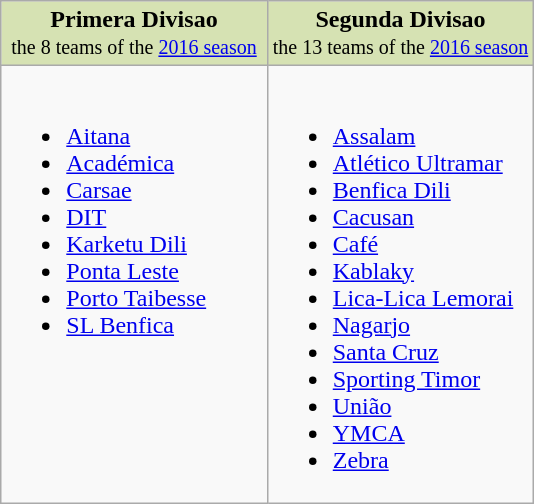<table class="wikitable">
<tr style="background-color:#d6e2b3; text-align:center; vertical-align:top">
<td style="width:50%"><strong>Primera Divisao</strong><br><small>the 8 teams of the <a href='#'>2016 season</a></small></td>
<td style="width:50%"><strong>Segunda Divisao</strong><br><small>the 13 teams of the <a href='#'>2016 season</a></small></td>
</tr>
<tr style="vertical-align:top">
<td><br><ul><li><a href='#'>Aitana</a></li><li><a href='#'>Académica</a></li><li><a href='#'>Carsae</a></li><li><a href='#'>DIT</a></li><li><a href='#'>Karketu Dili</a></li><li><a href='#'>Ponta Leste</a></li><li><a href='#'>Porto Taibesse</a></li><li><a href='#'>SL Benfica</a></li></ul></td>
<td><br><ul><li><a href='#'>Assalam</a></li><li><a href='#'>Atlético Ultramar</a></li><li><a href='#'>Benfica Dili</a></li><li><a href='#'>Cacusan</a></li><li><a href='#'>Café</a></li><li><a href='#'>Kablaky</a></li><li><a href='#'>Lica-Lica Lemorai</a></li><li><a href='#'>Nagarjo</a></li><li><a href='#'>Santa Cruz</a></li><li><a href='#'>Sporting Timor</a></li><li><a href='#'>União</a></li><li><a href='#'>YMCA</a></li><li><a href='#'>Zebra</a></li></ul></td>
</tr>
</table>
